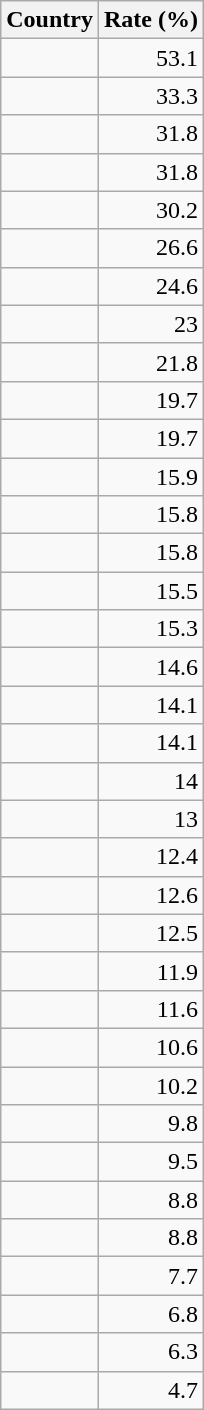<table class="wikitable sortable mw-collapsible floatright">
<tr>
<th>Country</th>
<th>Rate (%)</th>
</tr>
<tr>
<td></td>
<td style="text-align:right;">53.1</td>
</tr>
<tr>
<td></td>
<td style="text-align:right;">33.3</td>
</tr>
<tr>
<td></td>
<td style="text-align:right;">31.8</td>
</tr>
<tr>
<td></td>
<td style="text-align:right;">31.8</td>
</tr>
<tr>
<td></td>
<td style="text-align:right;">30.2</td>
</tr>
<tr>
<td></td>
<td style="text-align:right;">26.6</td>
</tr>
<tr>
<td></td>
<td style="text-align:right;">24.6</td>
</tr>
<tr>
<td></td>
<td style="text-align:right;">23</td>
</tr>
<tr>
<td></td>
<td style="text-align:right;">21.8</td>
</tr>
<tr>
<td></td>
<td style="text-align:right;">19.7</td>
</tr>
<tr>
<td></td>
<td style="text-align:right;">19.7</td>
</tr>
<tr>
<td></td>
<td style="text-align:right;">15.9</td>
</tr>
<tr>
<td></td>
<td style="text-align:right;">15.8</td>
</tr>
<tr>
<td></td>
<td style="text-align:right;">15.8</td>
</tr>
<tr>
<td></td>
<td style="text-align:right;">15.5</td>
</tr>
<tr>
<td></td>
<td style="text-align:right;">15.3</td>
</tr>
<tr>
<td></td>
<td style="text-align:right;">14.6</td>
</tr>
<tr>
<td></td>
<td style="text-align:right;">14.1</td>
</tr>
<tr>
<td></td>
<td style="text-align:right;">14.1</td>
</tr>
<tr>
<td></td>
<td style="text-align:right;">14</td>
</tr>
<tr>
<td></td>
<td style="text-align:right;">13</td>
</tr>
<tr>
<td></td>
<td style="text-align:right;">12.4</td>
</tr>
<tr>
<td></td>
<td style="text-align:right;">12.6</td>
</tr>
<tr>
<td></td>
<td style="text-align:right;">12.5</td>
</tr>
<tr>
<td></td>
<td style="text-align:right;">11.9</td>
</tr>
<tr>
<td></td>
<td style="text-align:right;">11.6</td>
</tr>
<tr>
<td></td>
<td style="text-align:right;">10.6</td>
</tr>
<tr>
<td></td>
<td style="text-align:right;">10.2</td>
</tr>
<tr>
<td></td>
<td style="text-align:right;">9.8</td>
</tr>
<tr>
<td></td>
<td style="text-align:right;">9.5</td>
</tr>
<tr>
<td></td>
<td style="text-align:right;">8.8</td>
</tr>
<tr>
<td></td>
<td style="text-align:right;">8.8</td>
</tr>
<tr>
<td></td>
<td style="text-align:right;">7.7</td>
</tr>
<tr>
<td></td>
<td style="text-align:right;">6.8</td>
</tr>
<tr>
<td></td>
<td style="text-align:right;">6.3</td>
</tr>
<tr>
<td></td>
<td style="text-align:right;">4.7</td>
</tr>
</table>
